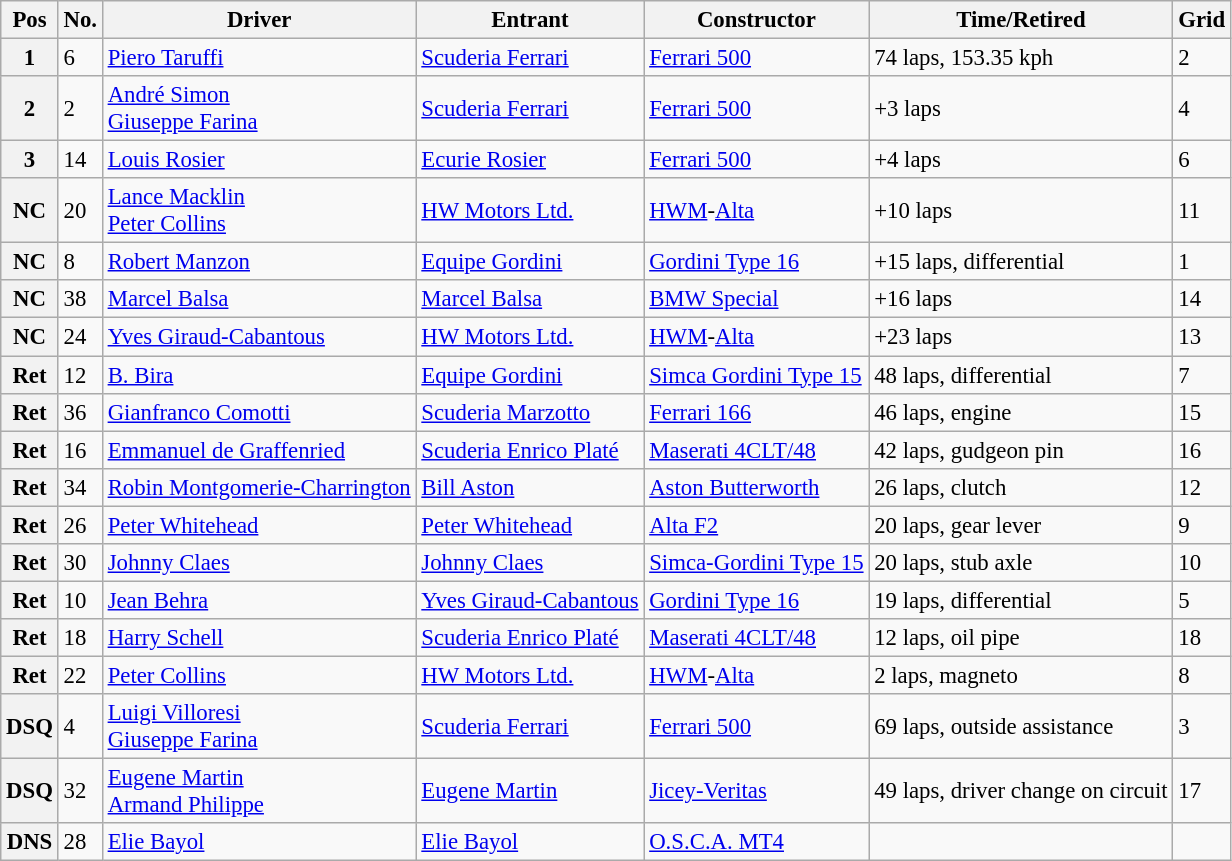<table class="wikitable" style="font-size: 95%;">
<tr>
<th>Pos</th>
<th>No.</th>
<th>Driver</th>
<th>Entrant</th>
<th>Constructor</th>
<th>Time/Retired</th>
<th>Grid</th>
</tr>
<tr>
<th>1</th>
<td>6</td>
<td> <a href='#'>Piero Taruffi</a></td>
<td><a href='#'>Scuderia Ferrari</a></td>
<td><a href='#'>Ferrari 500</a></td>
<td>74 laps, 153.35 kph</td>
<td>2</td>
</tr>
<tr>
<th>2</th>
<td>2</td>
<td> <a href='#'>André Simon</a><br><a href='#'>Giuseppe Farina</a></td>
<td><a href='#'>Scuderia Ferrari</a></td>
<td><a href='#'>Ferrari 500</a></td>
<td>+3 laps</td>
<td>4</td>
</tr>
<tr>
<th>3</th>
<td>14</td>
<td> <a href='#'>Louis Rosier</a></td>
<td><a href='#'>Ecurie Rosier</a></td>
<td><a href='#'>Ferrari 500</a></td>
<td>+4 laps</td>
<td>6</td>
</tr>
<tr>
<th>NC</th>
<td>20</td>
<td> <a href='#'>Lance Macklin</a><br><a href='#'>Peter Collins</a></td>
<td><a href='#'>HW Motors Ltd.</a></td>
<td><a href='#'>HWM</a>-<a href='#'>Alta</a></td>
<td>+10 laps</td>
<td>11</td>
</tr>
<tr>
<th>NC</th>
<td>8</td>
<td> <a href='#'>Robert Manzon</a></td>
<td><a href='#'>Equipe Gordini</a></td>
<td><a href='#'>Gordini Type 16</a></td>
<td>+15 laps, differential</td>
<td>1</td>
</tr>
<tr>
<th>NC</th>
<td>38</td>
<td> <a href='#'>Marcel Balsa</a></td>
<td><a href='#'>Marcel Balsa</a></td>
<td><a href='#'>BMW Special</a></td>
<td>+16 laps</td>
<td>14</td>
</tr>
<tr>
<th>NC</th>
<td>24</td>
<td> <a href='#'>Yves Giraud-Cabantous</a></td>
<td><a href='#'>HW Motors Ltd.</a></td>
<td><a href='#'>HWM</a>-<a href='#'>Alta</a></td>
<td>+23 laps</td>
<td>13</td>
</tr>
<tr>
<th>Ret</th>
<td>12</td>
<td> <a href='#'>B. Bira</a></td>
<td><a href='#'>Equipe Gordini</a></td>
<td><a href='#'>Simca Gordini Type 15</a></td>
<td>48 laps, differential</td>
<td>7</td>
</tr>
<tr>
<th>Ret</th>
<td>36</td>
<td> <a href='#'>Gianfranco Comotti</a></td>
<td><a href='#'>Scuderia Marzotto</a></td>
<td><a href='#'>Ferrari 166</a></td>
<td>46 laps, engine</td>
<td>15</td>
</tr>
<tr>
<th>Ret</th>
<td>16</td>
<td> <a href='#'>Emmanuel de Graffenried</a></td>
<td><a href='#'>Scuderia Enrico Platé</a></td>
<td><a href='#'>Maserati 4CLT/48</a></td>
<td>42 laps, gudgeon pin</td>
<td>16</td>
</tr>
<tr>
<th>Ret</th>
<td>34</td>
<td> <a href='#'>Robin Montgomerie-Charrington</a></td>
<td><a href='#'>Bill Aston</a></td>
<td><a href='#'>Aston Butterworth</a></td>
<td>26 laps, clutch</td>
<td>12</td>
</tr>
<tr>
<th>Ret</th>
<td>26</td>
<td> <a href='#'>Peter Whitehead</a></td>
<td><a href='#'>Peter Whitehead</a></td>
<td><a href='#'>Alta F2</a></td>
<td>20 laps, gear lever</td>
<td>9</td>
</tr>
<tr>
<th>Ret</th>
<td>30</td>
<td> <a href='#'>Johnny Claes</a></td>
<td><a href='#'>Johnny Claes</a></td>
<td><a href='#'>Simca-Gordini Type 15</a></td>
<td>20 laps, stub axle</td>
<td>10</td>
</tr>
<tr>
<th>Ret</th>
<td>10</td>
<td> <a href='#'>Jean Behra</a></td>
<td><a href='#'>Yves Giraud-Cabantous</a></td>
<td><a href='#'>Gordini Type 16</a></td>
<td>19 laps, differential</td>
<td>5</td>
</tr>
<tr>
<th>Ret</th>
<td>18</td>
<td> <a href='#'>Harry Schell</a></td>
<td><a href='#'>Scuderia Enrico Platé</a></td>
<td><a href='#'>Maserati 4CLT/48</a></td>
<td>12 laps, oil pipe</td>
<td>18</td>
</tr>
<tr>
<th>Ret</th>
<td>22</td>
<td> <a href='#'>Peter Collins</a></td>
<td><a href='#'>HW Motors Ltd.</a></td>
<td><a href='#'>HWM</a>-<a href='#'>Alta</a></td>
<td>2 laps, magneto</td>
<td>8</td>
</tr>
<tr>
<th>DSQ</th>
<td>4</td>
<td> <a href='#'>Luigi Villoresi</a><br><a href='#'>Giuseppe Farina</a></td>
<td><a href='#'>Scuderia Ferrari</a></td>
<td><a href='#'>Ferrari 500</a></td>
<td>69 laps, outside assistance</td>
<td>3</td>
</tr>
<tr>
<th>DSQ</th>
<td>32</td>
<td> <a href='#'>Eugene Martin</a><br><a href='#'>Armand Philippe</a></td>
<td><a href='#'>Eugene Martin</a></td>
<td><a href='#'>Jicey-Veritas</a></td>
<td>49 laps, driver change on circuit</td>
<td>17</td>
</tr>
<tr>
<th>DNS</th>
<td>28</td>
<td> <a href='#'>Elie Bayol</a></td>
<td><a href='#'>Elie Bayol</a></td>
<td><a href='#'>O.S.C.A. MT4</a></td>
<td></td>
<td></td>
</tr>
</table>
